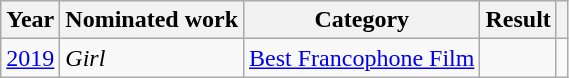<table class="wikitable sortable">
<tr>
<th>Year</th>
<th>Nominated work</th>
<th>Category</th>
<th>Result</th>
<th class="unsortable"></th>
</tr>
<tr>
<td><a href='#'>2019</a></td>
<td><em>Girl</em></td>
<td><a href='#'>Best Francophone Film</a></td>
<td></td>
<td></td>
</tr>
</table>
